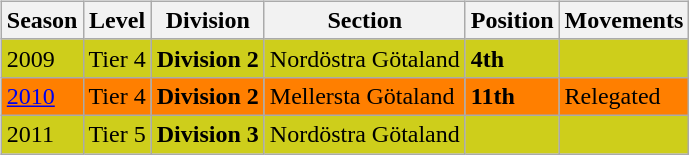<table>
<tr>
<td valign="top" width=0%><br><table class="wikitable">
<tr style="background:#f0f6fa;">
<th><strong>Season</strong></th>
<th><strong>Level</strong></th>
<th><strong>Division</strong></th>
<th><strong>Section</strong></th>
<th><strong>Position</strong></th>
<th><strong>Movements</strong></th>
</tr>
<tr>
<td style="background:#CECE1B;">2009</td>
<td style="background:#CECE1B;">Tier 4</td>
<td style="background:#CECE1B;"><strong>Division 2</strong></td>
<td style="background:#CECE1B;">Nordöstra Götaland</td>
<td style="background:#CECE1B;"><strong>4th</strong></td>
<td style="background:#CECE1B;"></td>
</tr>
<tr>
<td style="background:#FF7F00;"><a href='#'>2010</a></td>
<td style="background:#FF7F00;">Tier 4</td>
<td style="background:#FF7F00;"><strong>Division 2</strong></td>
<td style="background:#FF7F00;">Mellersta Götaland</td>
<td style="background:#FF7F00;"><strong>11th</strong></td>
<td style="background:#FF7F00;">Relegated</td>
</tr>
<tr>
<td style="background:#CECE1B;">2011</td>
<td style="background:#CECE1B;">Tier 5</td>
<td style="background:#CECE1B;"><strong>Division 3</strong></td>
<td style="background:#CECE1B;">Nordöstra Götaland</td>
<td style="background:#CECE1B;"></td>
<td style="background:#CECE1B;"></td>
</tr>
</table>


</td>
</tr>
</table>
